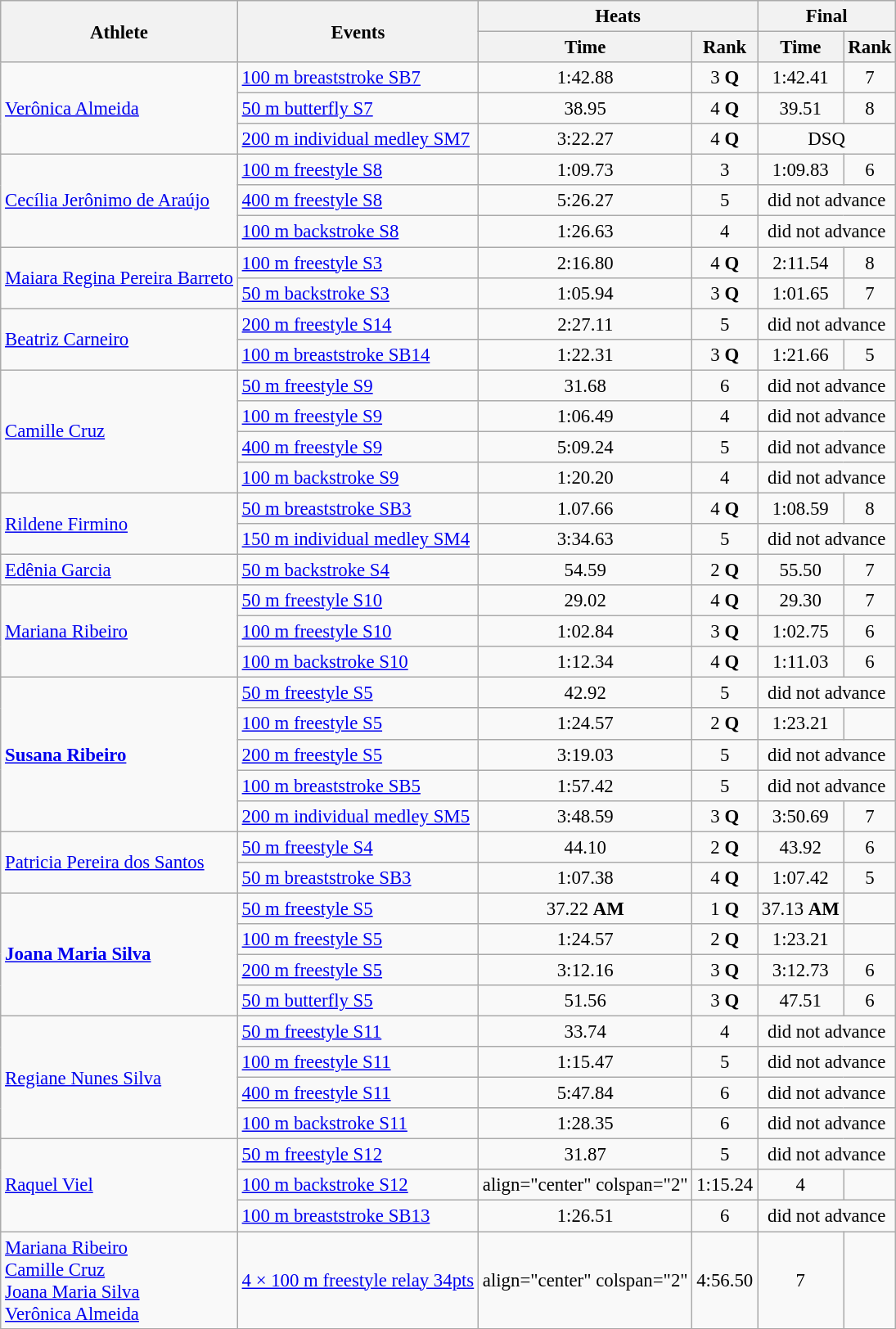<table class=wikitable style="font-size:95%">
<tr>
<th rowspan="2">Athlete</th>
<th rowspan="2">Events</th>
<th colspan="2">Heats</th>
<th colspan="2">Final</th>
</tr>
<tr>
<th>Time</th>
<th>Rank</th>
<th>Time</th>
<th>Rank</th>
</tr>
<tr>
<td rowspan="3"><a href='#'>Verônica Almeida</a></td>
<td><a href='#'>100 m breaststroke SB7</a></td>
<td style="text-align:center;">1:42.88</td>
<td style="text-align:center;">3 <strong>Q</strong></td>
<td style="text-align:center;">1:42.41</td>
<td style="text-align:center;">7</td>
</tr>
<tr>
<td><a href='#'>50 m butterfly S7</a></td>
<td style="text-align:center;">38.95</td>
<td style="text-align:center;">4 <strong>Q</strong></td>
<td style="text-align:center;">39.51</td>
<td style="text-align:center;">8</td>
</tr>
<tr>
<td><a href='#'>200 m individual medley SM7</a></td>
<td style="text-align:center;">3:22.27</td>
<td style="text-align:center;">4 <strong>Q</strong></td>
<td align="center" colspan=2>DSQ</td>
</tr>
<tr>
<td rowspan="3"><a href='#'>Cecília Jerônimo de Araújo</a></td>
<td><a href='#'>100 m freestyle S8</a></td>
<td style="text-align:center;">1:09.73</td>
<td style="text-align:center;">3</td>
<td style="text-align:center;">1:09.83</td>
<td style="text-align:center;">6</td>
</tr>
<tr>
<td><a href='#'>400 m freestyle S8</a></td>
<td style="text-align:center;">5:26.27</td>
<td style="text-align:center;">5</td>
<td align="center" colspan=2>did not advance</td>
</tr>
<tr>
<td><a href='#'>100 m backstroke S8</a></td>
<td style="text-align:center;">1:26.63</td>
<td style="text-align:center;">4</td>
<td align="center" colspan=2>did not advance</td>
</tr>
<tr>
<td rowspan="2"><a href='#'>Maiara Regina Pereira Barreto</a></td>
<td><a href='#'>100 m freestyle S3</a></td>
<td style="text-align:center;">2:16.80</td>
<td style="text-align:center;">4 <strong>Q</strong></td>
<td style="text-align:center;">2:11.54</td>
<td style="text-align:center;">8</td>
</tr>
<tr>
<td><a href='#'>50 m backstroke S3</a></td>
<td style="text-align:center;">1:05.94</td>
<td style="text-align:center;">3 <strong>Q</strong></td>
<td style="text-align:center;">1:01.65</td>
<td style="text-align:center;">7</td>
</tr>
<tr>
<td rowspan="2"><a href='#'>Beatriz Carneiro</a></td>
<td><a href='#'>200 m freestyle S14</a></td>
<td style="text-align:center;">2:27.11</td>
<td style="text-align:center;">5</td>
<td align="center" colspan=2>did not advance</td>
</tr>
<tr>
<td><a href='#'>100 m breaststroke SB14</a></td>
<td style="text-align:center;">1:22.31</td>
<td style="text-align:center;">3 <strong>Q</strong></td>
<td style="text-align:center;">1:21.66</td>
<td style="text-align:center;">5</td>
</tr>
<tr>
<td rowspan="4"><a href='#'>Camille Cruz</a></td>
<td><a href='#'>50 m freestyle S9</a></td>
<td style="text-align:center;">31.68</td>
<td style="text-align:center;">6</td>
<td align="center" colspan=2>did not advance</td>
</tr>
<tr>
<td><a href='#'>100 m freestyle S9</a></td>
<td style="text-align:center;">1:06.49</td>
<td style="text-align:center;">4</td>
<td align="center" colspan=2>did not advance</td>
</tr>
<tr>
<td><a href='#'>400 m freestyle S9</a></td>
<td style="text-align:center;">5:09.24</td>
<td style="text-align:center;">5</td>
<td align="center" colspan=2>did not advance</td>
</tr>
<tr>
<td><a href='#'>100 m backstroke S9</a></td>
<td style="text-align:center;">1:20.20</td>
<td style="text-align:center;">4</td>
<td align="center" colspan=2>did not advance</td>
</tr>
<tr>
<td rowspan="2"><a href='#'>Rildene Firmino</a></td>
<td><a href='#'>50 m breaststroke SB3</a></td>
<td style="text-align:center;">1.07.66</td>
<td style="text-align:center;">4 <strong>Q</strong></td>
<td style="text-align:center;">1:08.59</td>
<td style="text-align:center;">8</td>
</tr>
<tr>
<td><a href='#'>150 m individual medley SM4</a></td>
<td style="text-align:center;">3:34.63</td>
<td style="text-align:center;">5</td>
<td align="center" colspan=2>did not advance</td>
</tr>
<tr>
<td><a href='#'>Edênia Garcia</a></td>
<td><a href='#'>50 m backstroke S4</a></td>
<td style="text-align:center;">54.59</td>
<td style="text-align:center;">2 <strong>Q</strong></td>
<td style="text-align:center;">55.50</td>
<td style="text-align:center;">7</td>
</tr>
<tr>
<td rowspan="3"><a href='#'>Mariana Ribeiro</a></td>
<td><a href='#'>50 m freestyle S10</a></td>
<td style="text-align:center;">29.02</td>
<td style="text-align:center;">4 <strong>Q</strong></td>
<td style="text-align:center;">29.30</td>
<td style="text-align:center;">7</td>
</tr>
<tr>
<td><a href='#'>100 m freestyle S10</a></td>
<td style="text-align:center;">1:02.84</td>
<td style="text-align:center;">3 <strong>Q</strong></td>
<td style="text-align:center;">1:02.75</td>
<td style="text-align:center;">6</td>
</tr>
<tr>
<td><a href='#'>100 m backstroke S10</a></td>
<td style="text-align:center;">1:12.34</td>
<td style="text-align:center;">4 <strong>Q</strong></td>
<td style="text-align:center;">1:11.03</td>
<td style="text-align:center;">6</td>
</tr>
<tr>
<td rowspan="5"><strong><a href='#'>Susana Ribeiro</a></strong></td>
<td><a href='#'>50 m freestyle S5</a></td>
<td style="text-align:center;">42.92</td>
<td style="text-align:center;">5</td>
<td align="center" colspan=2>did not advance</td>
</tr>
<tr>
<td><a href='#'>100 m freestyle S5</a></td>
<td style="text-align:center;">1:24.57</td>
<td style="text-align:center;">2 <strong>Q</strong></td>
<td style="text-align:center;">1:23.21</td>
<td style="text-align:center;"></td>
</tr>
<tr>
<td><a href='#'>200 m freestyle S5</a></td>
<td style="text-align:center;">3:19.03</td>
<td style="text-align:center;">5</td>
<td align="center" colspan=2>did not advance</td>
</tr>
<tr>
<td><a href='#'>100 m breaststroke SB5</a></td>
<td style="text-align:center;">1:57.42</td>
<td style="text-align:center;">5</td>
<td align="center" colspan=2>did not advance</td>
</tr>
<tr>
<td><a href='#'>200 m individual medley SM5</a></td>
<td style="text-align:center;">3:48.59</td>
<td style="text-align:center;">3 <strong>Q</strong></td>
<td style="text-align:center;">3:50.69</td>
<td style="text-align:center;">7</td>
</tr>
<tr>
<td rowspan="2"><a href='#'>Patricia Pereira dos Santos</a></td>
<td><a href='#'>50 m freestyle S4</a></td>
<td style="text-align:center;">44.10</td>
<td style="text-align:center;">2 <strong>Q</strong></td>
<td style="text-align:center;">43.92</td>
<td style="text-align:center;">6</td>
</tr>
<tr>
<td><a href='#'>50 m breaststroke SB3</a></td>
<td style="text-align:center;">1:07.38</td>
<td style="text-align:center;">4 <strong>Q</strong></td>
<td style="text-align:center;">1:07.42</td>
<td style="text-align:center;">5</td>
</tr>
<tr>
<td rowspan="4"><strong><a href='#'>Joana Maria Silva</a></strong></td>
<td><a href='#'>50 m freestyle S5</a></td>
<td style="text-align:center;">37.22 <strong>AM</strong></td>
<td style="text-align:center;">1 <strong>Q</strong></td>
<td style="text-align:center;">37.13 <strong>AM</strong></td>
<td style="text-align:center;"></td>
</tr>
<tr>
<td><a href='#'>100 m freestyle S5</a></td>
<td style="text-align:center;">1:24.57</td>
<td style="text-align:center;">2 <strong>Q</strong></td>
<td style="text-align:center;">1:23.21</td>
<td style="text-align:center;"></td>
</tr>
<tr>
<td><a href='#'>200 m freestyle S5</a></td>
<td style="text-align:center;">3:12.16</td>
<td style="text-align:center;">3 <strong>Q</strong></td>
<td style="text-align:center;">3:12.73</td>
<td style="text-align:center;">6</td>
</tr>
<tr>
<td><a href='#'>50 m butterfly S5</a></td>
<td style="text-align:center;">51.56</td>
<td style="text-align:center;">3 <strong>Q</strong></td>
<td style="text-align:center;">47.51</td>
<td style="text-align:center;">6</td>
</tr>
<tr>
<td rowspan="4"><a href='#'>Regiane Nunes Silva</a></td>
<td><a href='#'>50 m freestyle S11</a></td>
<td style="text-align:center;">33.74</td>
<td style="text-align:center;">4</td>
<td align="center" colspan=2>did not advance</td>
</tr>
<tr>
<td><a href='#'>100 m freestyle S11</a></td>
<td style="text-align:center;">1:15.47</td>
<td style="text-align:center;">5</td>
<td align="center" colspan=2>did not advance</td>
</tr>
<tr>
<td><a href='#'>400 m freestyle S11</a></td>
<td style="text-align:center;">5:47.84</td>
<td style="text-align:center;">6</td>
<td align="center" colspan=2>did not advance</td>
</tr>
<tr>
<td><a href='#'>100 m backstroke S11</a></td>
<td style="text-align:center;">1:28.35</td>
<td style="text-align:center;">6</td>
<td align="center" colspan=2>did not advance</td>
</tr>
<tr>
<td rowspan="3"><a href='#'>Raquel Viel</a></td>
<td><a href='#'>50 m freestyle S12</a></td>
<td style="text-align:center;">31.87</td>
<td style="text-align:center;">5</td>
<td align="center" colspan=2>did not advance</td>
</tr>
<tr>
<td><a href='#'>100 m backstroke S12</a></td>
<td>align="center" colspan="2" </td>
<td style="text-align:center;">1:15.24</td>
<td style="text-align:center;">4</td>
</tr>
<tr>
<td><a href='#'>100 m breaststroke SB13</a></td>
<td style="text-align:center;">1:26.51</td>
<td style="text-align:center;">6</td>
<td align="center" colspan=2>did not advance</td>
</tr>
<tr>
<td><a href='#'>Mariana Ribeiro</a><br><a href='#'>Camille Cruz</a><br><a href='#'>Joana Maria Silva</a><br><a href='#'>Verônica Almeida</a></td>
<td><a href='#'>4 × 100 m freestyle relay 34pts</a></td>
<td>align="center" colspan="2" </td>
<td style="text-align:center;">4:56.50</td>
<td style="text-align:center;">7</td>
</tr>
</table>
